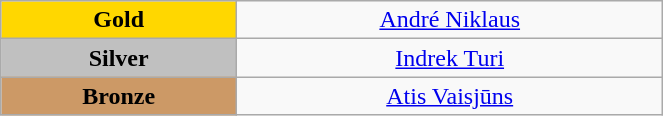<table class="wikitable" style="text-align:center; " width="35%">
<tr>
<td bgcolor="gold"><strong>Gold</strong></td>
<td><a href='#'>André Niklaus</a><br>  <small><em></em></small></td>
</tr>
<tr>
<td bgcolor="silver"><strong>Silver</strong></td>
<td><a href='#'>Indrek Turi</a><br>  <small><em></em></small></td>
</tr>
<tr>
<td bgcolor="CC9966"><strong>Bronze</strong></td>
<td><a href='#'>Atis Vaisjūns</a><br>  <small><em></em></small></td>
</tr>
</table>
